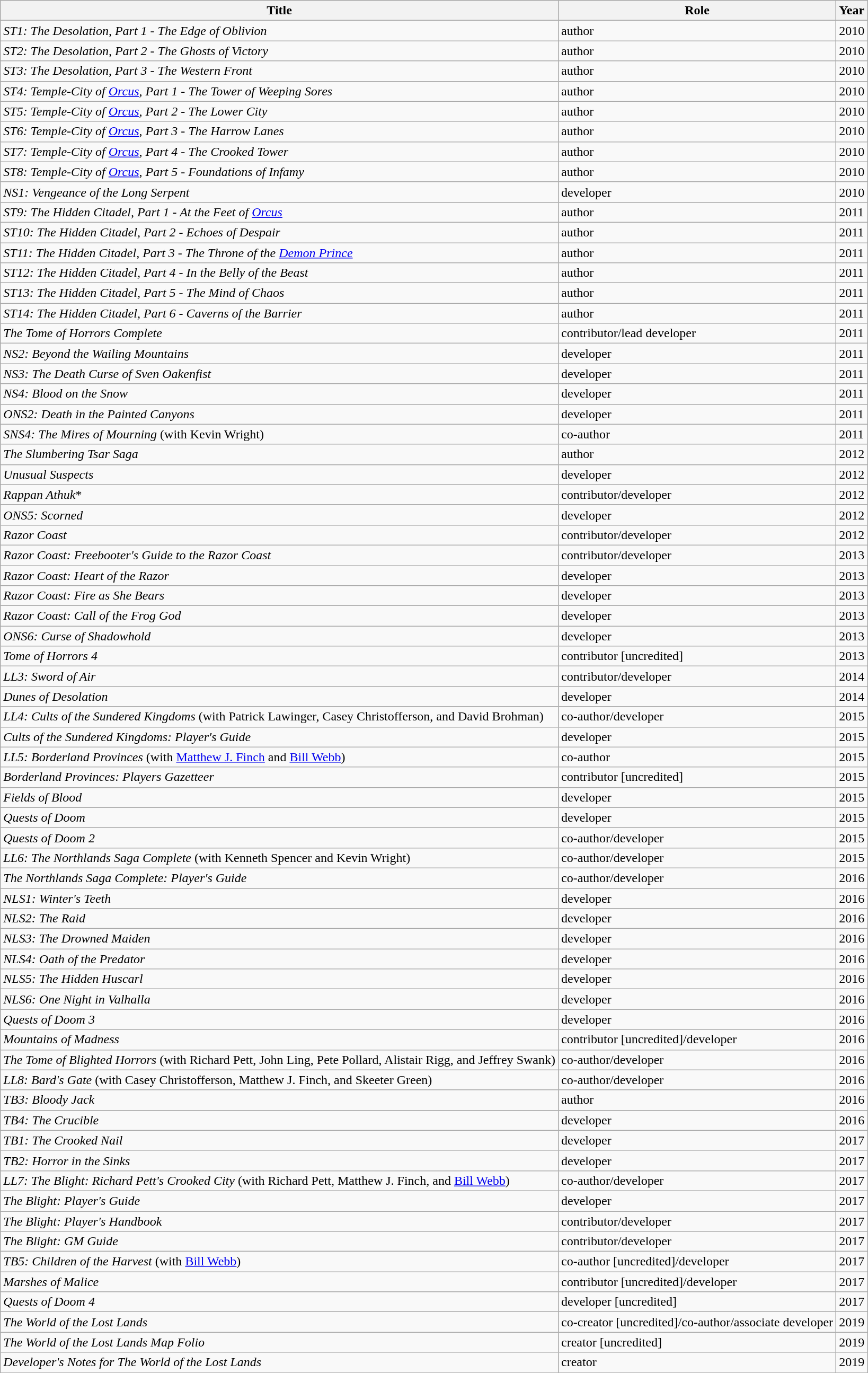<table class="wikitable">
<tr>
<th>Title</th>
<th>Role</th>
<th>Year</th>
</tr>
<tr>
<td><em>ST1: The Desolation, Part 1 - The Edge of Oblivion</em></td>
<td>author</td>
<td>2010</td>
</tr>
<tr>
<td><em>ST2: The Desolation, Part 2 - The Ghosts of Victory</em></td>
<td>author</td>
<td>2010</td>
</tr>
<tr>
<td><em>ST3: The Desolation, Part 3 - The Western Front</em></td>
<td>author</td>
<td>2010</td>
</tr>
<tr>
<td><em>ST4: Temple-City of <a href='#'>Orcus</a>, Part 1 - The Tower of Weeping Sores</em></td>
<td>author</td>
<td>2010</td>
</tr>
<tr>
<td><em>ST5: Temple-City of <a href='#'>Orcus</a>, Part 2 - The Lower City</em></td>
<td>author</td>
<td>2010</td>
</tr>
<tr>
<td><em>ST6: Temple-City of <a href='#'>Orcus</a>, Part 3 - The Harrow Lanes</em></td>
<td>author</td>
<td>2010</td>
</tr>
<tr>
<td><em>ST7: Temple-City of <a href='#'>Orcus</a>, Part 4 - The Crooked Tower</em></td>
<td>author</td>
<td>2010</td>
</tr>
<tr>
<td><em>ST8: Temple-City of <a href='#'>Orcus</a>, Part 5 - Foundations of Infamy</em></td>
<td>author</td>
<td>2010</td>
</tr>
<tr>
<td><em>NS1: Vengeance of the Long Serpent</em></td>
<td>developer</td>
<td>2010</td>
</tr>
<tr>
<td><em>ST9: The Hidden Citadel, Part 1 - At the Feet of <a href='#'>Orcus</a></em></td>
<td>author</td>
<td>2011</td>
</tr>
<tr>
<td><em>ST10: The Hidden Citadel, Part 2 - Echoes of Despair</em></td>
<td>author</td>
<td>2011</td>
</tr>
<tr>
<td><em>ST11: The Hidden Citadel, Part 3 - The Throne of the <a href='#'>Demon Prince</a></em></td>
<td>author</td>
<td>2011</td>
</tr>
<tr>
<td><em>ST12: The Hidden Citadel, Part 4 - In the Belly of the Beast</em></td>
<td>author</td>
<td>2011</td>
</tr>
<tr>
<td><em>ST13: The Hidden Citadel, Part 5 - The Mind of Chaos</em></td>
<td>author</td>
<td>2011</td>
</tr>
<tr>
<td><em>ST14: The Hidden Citadel, Part 6 - Caverns of the Barrier</em></td>
<td>author</td>
<td>2011</td>
</tr>
<tr>
<td><em>The Tome of Horrors Complete</em></td>
<td>contributor/lead developer</td>
<td>2011</td>
</tr>
<tr>
<td><em>NS2: Beyond the Wailing Mountains</em></td>
<td>developer</td>
<td>2011</td>
</tr>
<tr>
<td><em>NS3: The Death Curse of Sven Oakenfist</em></td>
<td>developer</td>
<td>2011</td>
</tr>
<tr>
<td><em>NS4: Blood on the Snow</em></td>
<td>developer</td>
<td>2011</td>
</tr>
<tr>
<td><em>ONS2: Death in the Painted Canyons</em></td>
<td>developer</td>
<td>2011</td>
</tr>
<tr>
<td><em>SNS4: The Mires of Mourning</em> (with Kevin Wright) </td>
<td>co-author</td>
<td>2011</td>
</tr>
<tr>
<td><em>The Slumbering Tsar Saga</em></td>
<td>author</td>
<td>2012</td>
</tr>
<tr>
<td><em>Unusual Suspects</em></td>
<td>developer</td>
<td>2012</td>
</tr>
<tr>
<td><em>Rappan Athuk</em>*</td>
<td>contributor/developer</td>
<td>2012</td>
</tr>
<tr>
<td><em>ONS5: Scorned</em></td>
<td>developer</td>
<td>2012</td>
</tr>
<tr>
<td><em>Razor Coast</em></td>
<td>contributor/developer</td>
<td>2012</td>
</tr>
<tr>
<td><em>Razor Coast: Freebooter's Guide to the Razor Coast</em></td>
<td>contributor/developer</td>
<td>2013</td>
</tr>
<tr>
<td><em>Razor Coast: Heart of the Razor</em></td>
<td>developer</td>
<td>2013</td>
</tr>
<tr>
<td><em>Razor Coast: Fire as She Bears</em></td>
<td>developer</td>
<td>2013</td>
</tr>
<tr>
<td><em>Razor Coast: Call of the Frog God</em></td>
<td>developer</td>
<td>2013</td>
</tr>
<tr>
<td><em>ONS6: Curse of Shadowhold</em></td>
<td>developer</td>
<td>2013</td>
</tr>
<tr>
<td><em>Tome of Horrors 4</em></td>
<td>contributor [uncredited]</td>
<td>2013</td>
</tr>
<tr>
<td><em>LL3: Sword of Air</em></td>
<td>contributor/developer</td>
<td>2014</td>
</tr>
<tr>
<td><em>Dunes of Desolation</em></td>
<td>developer</td>
<td>2014</td>
</tr>
<tr>
<td><em>LL4: Cults of the Sundered Kingdoms</em> (with Patrick Lawinger, Casey Christofferson, and David Brohman) </td>
<td>co-author/developer</td>
<td>2015</td>
</tr>
<tr>
<td><em>Cults of the Sundered Kingdoms: Player's Guide</em></td>
<td>developer</td>
<td>2015</td>
</tr>
<tr>
<td><em>LL5: Borderland Provinces</em> (with <a href='#'>Matthew J. Finch</a> and <a href='#'>Bill Webb</a>) </td>
<td>co-author</td>
<td>2015</td>
</tr>
<tr>
<td><em>Borderland Provinces: Players Gazetteer</em></td>
<td>contributor [uncredited]</td>
<td>2015</td>
</tr>
<tr>
<td><em>Fields of Blood</em></td>
<td>developer</td>
<td>2015</td>
</tr>
<tr>
<td><em>Quests of Doom</em></td>
<td>developer</td>
<td>2015</td>
</tr>
<tr>
<td><em>Quests of Doom 2</em></td>
<td>co-author/developer</td>
<td>2015</td>
</tr>
<tr>
<td><em>LL6: The Northlands Saga Complete</em> (with Kenneth Spencer and Kevin Wright)</td>
<td>co-author/developer</td>
<td>2015</td>
</tr>
<tr>
<td><em>The Northlands Saga Complete: Player's Guide</em></td>
<td>co-author/developer</td>
<td>2016</td>
</tr>
<tr>
<td><em>NLS1: Winter's Teeth</em></td>
<td>developer</td>
<td>2016</td>
</tr>
<tr>
<td><em>NLS2: The Raid</em></td>
<td>developer</td>
<td>2016</td>
</tr>
<tr>
<td><em>NLS3: The Drowned Maiden</em></td>
<td>developer</td>
<td>2016</td>
</tr>
<tr>
<td><em>NLS4: Oath of the Predator</em></td>
<td>developer</td>
<td>2016</td>
</tr>
<tr>
<td><em>NLS5: The Hidden Huscarl</em></td>
<td>developer</td>
<td>2016</td>
</tr>
<tr>
<td><em>NLS6: One Night in Valhalla</em></td>
<td>developer</td>
<td>2016</td>
</tr>
<tr>
<td><em>Quests of Doom 3</em></td>
<td>developer</td>
<td>2016</td>
</tr>
<tr>
<td><em>Mountains of Madness</em></td>
<td>contributor [uncredited]/developer</td>
<td>2016</td>
</tr>
<tr>
<td><em>The Tome of Blighted Horrors</em> (with Richard Pett, John Ling, Pete Pollard, Alistair Rigg, and Jeffrey Swank)</td>
<td>co-author/developer</td>
<td>2016</td>
</tr>
<tr>
<td><em>LL8: Bard's Gate</em> (with Casey Christofferson, Matthew J. Finch, and Skeeter Green)</td>
<td>co-author/developer</td>
<td>2016</td>
</tr>
<tr>
<td><em>TB3: Bloody Jack</em></td>
<td>author</td>
<td>2016</td>
</tr>
<tr>
<td><em>TB4: The Crucible</em></td>
<td>developer</td>
<td>2016</td>
</tr>
<tr>
<td><em>TB1: The Crooked Nail</em></td>
<td>developer</td>
<td>2017</td>
</tr>
<tr>
<td><em>TB2: Horror in the Sinks</em></td>
<td>developer</td>
<td>2017</td>
</tr>
<tr>
<td><em>LL7: The Blight: Richard Pett's Crooked City</em> (with Richard Pett, Matthew J. Finch, and <a href='#'>Bill Webb</a>)</td>
<td>co-author/developer</td>
<td>2017</td>
</tr>
<tr>
<td><em>The Blight: Player's Guide</em></td>
<td>developer</td>
<td>2017</td>
</tr>
<tr>
<td><em>The Blight: Player's Handbook</em></td>
<td>contributor/developer</td>
<td>2017</td>
</tr>
<tr>
<td><em>The Blight: GM Guide</em></td>
<td>contributor/developer</td>
<td>2017</td>
</tr>
<tr>
<td><em>TB5: Children of the Harvest</em> (with <a href='#'>Bill Webb</a>)</td>
<td>co-author [uncredited]/developer</td>
<td>2017</td>
</tr>
<tr>
<td><em>Marshes of Malice</em></td>
<td>contributor [uncredited]/developer</td>
<td>2017</td>
</tr>
<tr>
<td><em>Quests of Doom 4</em></td>
<td>developer [uncredited]</td>
<td>2017</td>
</tr>
<tr>
<td><em>The World of the Lost Lands</em></td>
<td>co-creator [uncredited]/co-author/associate developer</td>
<td>2019</td>
</tr>
<tr>
<td><em>The World of the Lost Lands Map Folio</em></td>
<td>creator [uncredited]</td>
<td>2019</td>
</tr>
<tr>
<td><em>Developer's Notes for The World of the Lost Lands</em></td>
<td>creator</td>
<td>2019</td>
</tr>
</table>
